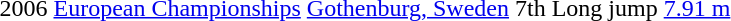<table>
<tr>
<td>2006</td>
<td><a href='#'>European Championships</a></td>
<td><a href='#'>Gothenburg, Sweden</a></td>
<td>7th</td>
<td>Long jump</td>
<td><a href='#'>7.91 m</a></td>
</tr>
</table>
